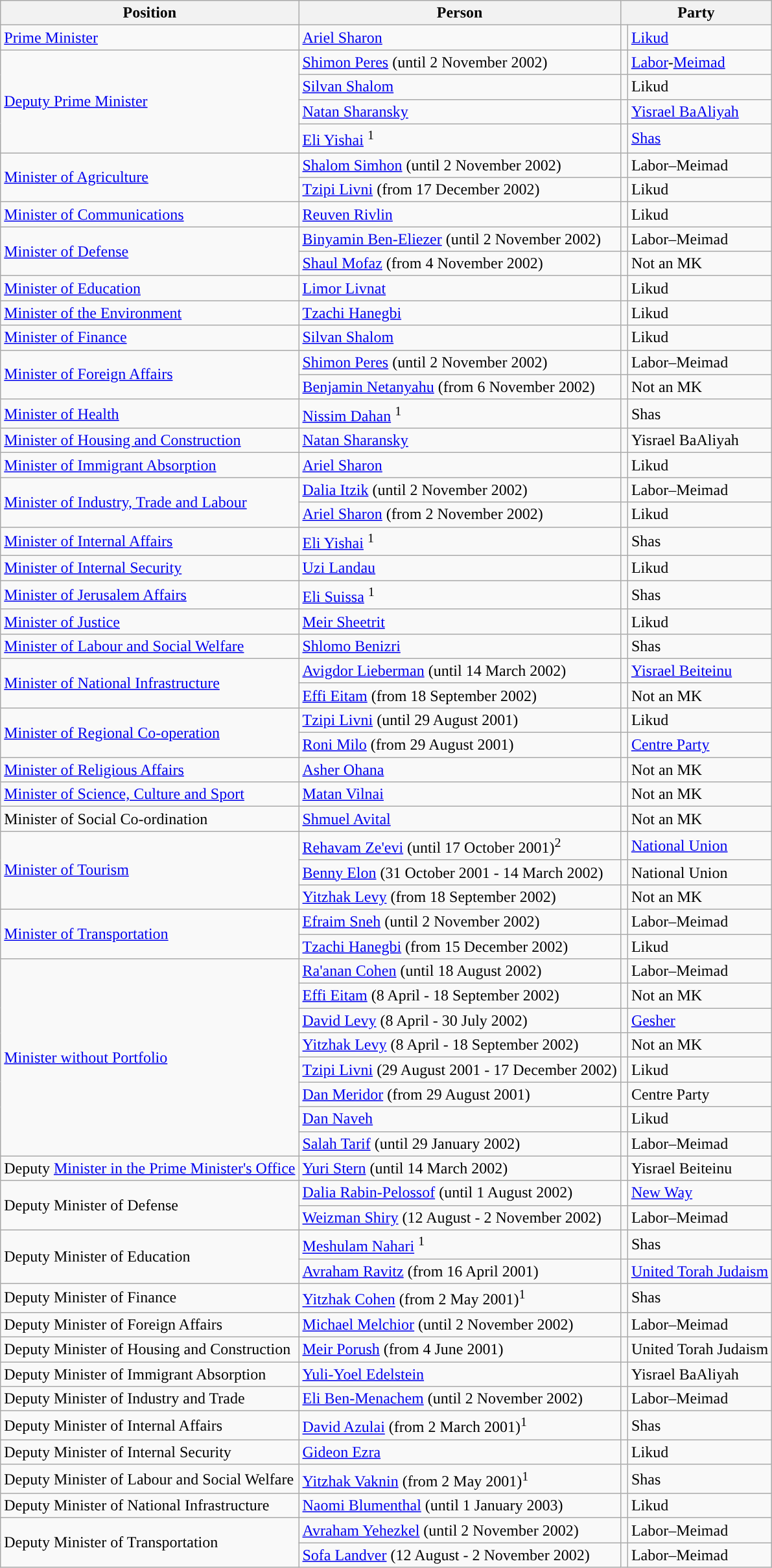<table class=wikitable style="text-align:left">
<tr>
<th>Position</th>
<th>Person</th>
<th colspan=2>Party</th>
</tr>
<tr>
<td><a href='#'>Prime Minister</a></td>
<td><a href='#'>Ariel Sharon</a></td>
<td style="background:"></td>
<td><a href='#'>Likud</a></td>
</tr>
<tr>
<td rowspan=4><a href='#'>Deputy Prime Minister</a></td>
<td><a href='#'>Shimon Peres</a> (until 2 November 2002)</td>
<td style="background:"></td>
<td><a href='#'>Labor</a>-<a href='#'>Meimad</a></td>
</tr>
<tr>
<td><a href='#'>Silvan Shalom</a></td>
<td style="background:"></td>
<td>Likud</td>
</tr>
<tr>
<td><a href='#'>Natan Sharansky</a></td>
<td style="background:"></td>
<td><a href='#'>Yisrael BaAliyah</a></td>
</tr>
<tr>
<td><a href='#'>Eli Yishai</a> <sup>1</sup></td>
<td style="background:"></td>
<td><a href='#'>Shas</a></td>
</tr>
<tr>
<td rowspan=2><a href='#'>Minister of Agriculture</a></td>
<td><a href='#'>Shalom Simhon</a> (until 2 November 2002)</td>
<td style="background:"></td>
<td>Labor–Meimad</td>
</tr>
<tr>
<td><a href='#'>Tzipi Livni</a> (from 17 December 2002)</td>
<td style="background:"></td>
<td>Likud</td>
</tr>
<tr>
<td><a href='#'>Minister of Communications</a></td>
<td><a href='#'>Reuven Rivlin</a></td>
<td style="background:"></td>
<td>Likud</td>
</tr>
<tr>
<td rowspan=2><a href='#'>Minister of Defense</a></td>
<td><a href='#'>Binyamin Ben-Eliezer</a> (until 2 November 2002)</td>
<td style="background:"></td>
<td>Labor–Meimad</td>
</tr>
<tr>
<td><a href='#'>Shaul Mofaz</a> (from 4 November 2002)</td>
<td style="background:"></td>
<td>Not an MK</td>
</tr>
<tr>
<td><a href='#'>Minister of Education</a></td>
<td><a href='#'>Limor Livnat</a></td>
<td style="background:"></td>
<td>Likud</td>
</tr>
<tr>
<td><a href='#'>Minister of the Environment</a></td>
<td><a href='#'>Tzachi Hanegbi</a></td>
<td style="background:"></td>
<td>Likud</td>
</tr>
<tr>
<td><a href='#'>Minister of Finance</a></td>
<td><a href='#'>Silvan Shalom</a></td>
<td style="background:"></td>
<td>Likud</td>
</tr>
<tr>
<td rowspan=2><a href='#'>Minister of Foreign Affairs</a></td>
<td><a href='#'>Shimon Peres</a> (until 2 November 2002)</td>
<td style="background:"></td>
<td>Labor–Meimad</td>
</tr>
<tr>
<td><a href='#'>Benjamin Netanyahu</a> (from 6 November 2002)</td>
<td style="background:"></td>
<td>Not an MK</td>
</tr>
<tr>
<td><a href='#'>Minister of Health</a></td>
<td><a href='#'>Nissim Dahan</a> <sup>1</sup></td>
<td style="background:"></td>
<td>Shas</td>
</tr>
<tr>
<td><a href='#'>Minister of Housing and Construction</a></td>
<td><a href='#'>Natan Sharansky</a></td>
<td style="background:"></td>
<td>Yisrael BaAliyah</td>
</tr>
<tr>
<td><a href='#'>Minister of Immigrant Absorption</a></td>
<td><a href='#'>Ariel Sharon</a></td>
<td style="background:"></td>
<td>Likud</td>
</tr>
<tr>
<td rowspan=2><a href='#'>Minister of Industry, Trade and Labour</a></td>
<td><a href='#'>Dalia Itzik</a> (until 2 November 2002)</td>
<td style="background:"></td>
<td>Labor–Meimad</td>
</tr>
<tr>
<td><a href='#'>Ariel Sharon</a> (from 2 November 2002)</td>
<td style="background:"></td>
<td>Likud</td>
</tr>
<tr>
<td><a href='#'>Minister of Internal Affairs</a></td>
<td><a href='#'>Eli Yishai</a> <sup>1</sup></td>
<td style="background:"></td>
<td>Shas</td>
</tr>
<tr>
<td><a href='#'>Minister of Internal Security</a></td>
<td><a href='#'>Uzi Landau</a></td>
<td style="background:"></td>
<td>Likud</td>
</tr>
<tr>
<td><a href='#'>Minister of Jerusalem Affairs</a></td>
<td><a href='#'>Eli Suissa</a> <sup>1</sup></td>
<td style="background:"></td>
<td>Shas</td>
</tr>
<tr>
<td><a href='#'>Minister of Justice</a></td>
<td><a href='#'>Meir Sheetrit</a></td>
<td style="background:"></td>
<td>Likud</td>
</tr>
<tr>
<td><a href='#'>Minister of Labour and Social Welfare</a></td>
<td><a href='#'>Shlomo Benizri</a></td>
<td style="background:"></td>
<td>Shas</td>
</tr>
<tr>
<td rowspan=2><a href='#'>Minister of National Infrastructure</a></td>
<td><a href='#'>Avigdor Lieberman</a> (until 14 March 2002)</td>
<td style="background:"></td>
<td><a href='#'>Yisrael Beiteinu</a></td>
</tr>
<tr>
<td><a href='#'>Effi Eitam</a> (from 18 September 2002)</td>
<td style="background:"></td>
<td>Not an MK</td>
</tr>
<tr>
<td rowspan=2><a href='#'>Minister of Regional Co-operation</a></td>
<td><a href='#'>Tzipi Livni</a> (until 29 August 2001)</td>
<td style="background:"></td>
<td>Likud</td>
</tr>
<tr>
<td><a href='#'>Roni Milo</a> (from 29 August 2001)</td>
<td style="background:"></td>
<td><a href='#'>Centre Party</a></td>
</tr>
<tr>
<td><a href='#'>Minister of Religious Affairs</a></td>
<td><a href='#'>Asher Ohana</a></td>
<td style="background:"></td>
<td>Not an MK</td>
</tr>
<tr>
<td><a href='#'>Minister of Science, Culture and Sport</a></td>
<td><a href='#'>Matan Vilnai</a></td>
<td style="background:"></td>
<td>Not an MK</td>
</tr>
<tr>
<td>Minister of Social Co-ordination</td>
<td><a href='#'>Shmuel Avital</a></td>
<td style="background:"></td>
<td>Not an MK</td>
</tr>
<tr>
<td rowspan=3><a href='#'>Minister of Tourism</a></td>
<td><a href='#'>Rehavam Ze'evi</a> (until 17 October 2001)<sup>2</sup></td>
<td style="background:"></td>
<td><a href='#'>National Union</a></td>
</tr>
<tr>
<td><a href='#'>Benny Elon</a> (31 October 2001 - 14 March 2002)</td>
<td style="background:"></td>
<td>National Union</td>
</tr>
<tr>
<td><a href='#'>Yitzhak Levy</a> (from 18 September 2002)</td>
<td style="background:"></td>
<td>Not an MK</td>
</tr>
<tr>
<td rowspan=2><a href='#'>Minister of Transportation</a></td>
<td><a href='#'>Efraim Sneh</a> (until 2 November 2002)</td>
<td style="background:"></td>
<td>Labor–Meimad</td>
</tr>
<tr>
<td><a href='#'>Tzachi Hanegbi</a> (from 15 December 2002)</td>
<td style="background:"></td>
<td>Likud</td>
</tr>
<tr>
<td rowspan=8><a href='#'>Minister without Portfolio</a></td>
<td><a href='#'>Ra'anan Cohen</a> (until 18 August 2002)</td>
<td style="background:"></td>
<td>Labor–Meimad</td>
</tr>
<tr>
<td><a href='#'>Effi Eitam</a> (8 April - 18 September 2002)</td>
<td style="background:"></td>
<td>Not an MK</td>
</tr>
<tr>
<td><a href='#'>David Levy</a> (8 April - 30 July 2002)</td>
<td style="background:"></td>
<td><a href='#'>Gesher</a></td>
</tr>
<tr>
<td><a href='#'>Yitzhak Levy</a> (8 April - 18 September 2002)</td>
<td style="background:"></td>
<td>Not an MK</td>
</tr>
<tr>
<td><a href='#'>Tzipi Livni</a> (29 August 2001 - 17 December 2002)</td>
<td style="background:"></td>
<td>Likud</td>
</tr>
<tr>
<td><a href='#'>Dan Meridor</a> (from 29 August 2001)</td>
<td style="background:"></td>
<td>Centre Party</td>
</tr>
<tr>
<td><a href='#'>Dan Naveh</a></td>
<td style="background:"></td>
<td>Likud</td>
</tr>
<tr>
<td><a href='#'>Salah Tarif</a> (until 29 January 2002)</td>
<td style="background:"></td>
<td>Labor–Meimad</td>
</tr>
<tr>
<td>Deputy <a href='#'>Minister in the Prime Minister's Office</a></td>
<td><a href='#'>Yuri Stern</a> (until 14 March 2002)</td>
<td style="background:"></td>
<td>Yisrael Beiteinu</td>
</tr>
<tr>
<td rowspan=2>Deputy Minister of Defense</td>
<td><a href='#'>Dalia Rabin-Pelossof</a> (until 1 August 2002)</td>
<td style="background:#FFFFFF"></td>
<td><a href='#'>New Way</a></td>
</tr>
<tr>
<td><a href='#'>Weizman Shiry</a> (12 August - 2 November 2002)</td>
<td style="background:"></td>
<td>Labor–Meimad</td>
</tr>
<tr>
<td rowspan=2>Deputy Minister of Education</td>
<td><a href='#'>Meshulam Nahari</a> <sup>1</sup></td>
<td style="background:"></td>
<td>Shas</td>
</tr>
<tr>
<td><a href='#'>Avraham Ravitz</a> (from 16 April 2001)</td>
<td style="background:"></td>
<td><a href='#'>United Torah Judaism</a></td>
</tr>
<tr>
<td>Deputy Minister of Finance</td>
<td><a href='#'>Yitzhak Cohen</a> (from 2 May 2001)<sup>1</sup></td>
<td style="background:"></td>
<td>Shas</td>
</tr>
<tr>
<td>Deputy Minister of Foreign Affairs</td>
<td><a href='#'>Michael Melchior</a> (until 2 November 2002)</td>
<td style="background:"></td>
<td>Labor–Meimad</td>
</tr>
<tr>
<td>Deputy Minister of Housing and Construction</td>
<td><a href='#'>Meir Porush</a> (from 4 June 2001)</td>
<td style="background:"></td>
<td>United Torah Judaism</td>
</tr>
<tr>
<td>Deputy Minister of Immigrant Absorption</td>
<td><a href='#'>Yuli-Yoel Edelstein</a></td>
<td style="background:"></td>
<td>Yisrael BaAliyah</td>
</tr>
<tr>
<td>Deputy Minister of Industry and Trade</td>
<td><a href='#'>Eli Ben-Menachem</a> (until 2 November 2002)</td>
<td style="background:"></td>
<td>Labor–Meimad</td>
</tr>
<tr>
<td>Deputy Minister of Internal Affairs</td>
<td><a href='#'>David Azulai</a> (from 2 March 2001)<sup>1</sup></td>
<td style="background:"></td>
<td>Shas</td>
</tr>
<tr>
<td>Deputy Minister of Internal Security</td>
<td><a href='#'>Gideon Ezra</a></td>
<td style="background:"></td>
<td>Likud</td>
</tr>
<tr>
<td>Deputy Minister of Labour and Social Welfare</td>
<td><a href='#'>Yitzhak Vaknin</a> (from 2 May 2001)<sup>1</sup></td>
<td style="background:"></td>
<td>Shas</td>
</tr>
<tr>
<td>Deputy Minister of National Infrastructure</td>
<td><a href='#'>Naomi Blumenthal</a> (until 1 January 2003)</td>
<td style="background:"></td>
<td>Likud</td>
</tr>
<tr>
<td rowspan=2>Deputy Minister of Transportation</td>
<td><a href='#'>Avraham Yehezkel</a> (until 2 November 2002)</td>
<td style="background:"></td>
<td>Labor–Meimad</td>
</tr>
<tr>
<td><a href='#'>Sofa Landver</a> (12 August - 2 November 2002)</td>
<td style="background:"></td>
<td>Labor–Meimad</td>
</tr>
</table>
